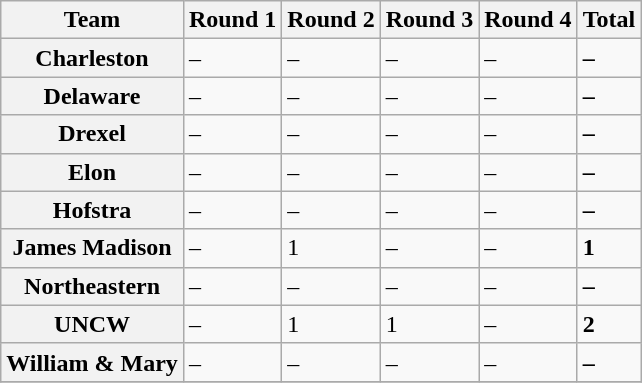<table class="wikitable sortable">
<tr>
<th>Team</th>
<th>Round 1</th>
<th>Round 2</th>
<th>Round 3</th>
<th>Round 4</th>
<th>Total</th>
</tr>
<tr>
<th style=>Charleston</th>
<td>–</td>
<td>–</td>
<td>–</td>
<td>–</td>
<td><strong>–</strong></td>
</tr>
<tr>
<th style=>Delaware</th>
<td>–</td>
<td>–</td>
<td>–</td>
<td>–</td>
<td><strong>–</strong></td>
</tr>
<tr>
<th style=>Drexel</th>
<td>–</td>
<td>–</td>
<td>–</td>
<td>–</td>
<td><strong>–</strong></td>
</tr>
<tr>
<th style=>Elon</th>
<td>–</td>
<td>–</td>
<td>–</td>
<td>–</td>
<td><strong>–</strong></td>
</tr>
<tr>
<th style=>Hofstra</th>
<td>–</td>
<td>–</td>
<td>–</td>
<td>–</td>
<td><strong>–</strong></td>
</tr>
<tr>
<th style=>James Madison</th>
<td>–</td>
<td>1</td>
<td>–</td>
<td>–</td>
<td><strong>1</strong></td>
</tr>
<tr>
<th style=>Northeastern</th>
<td>–</td>
<td>–</td>
<td>–</td>
<td>–</td>
<td><strong>–</strong></td>
</tr>
<tr>
<th style=>UNCW</th>
<td>–</td>
<td>1</td>
<td>1</td>
<td>–</td>
<td><strong>2</strong></td>
</tr>
<tr>
<th style=>William & Mary</th>
<td>–</td>
<td>–</td>
<td>–</td>
<td>–</td>
<td><strong>–</strong></td>
</tr>
<tr>
</tr>
</table>
